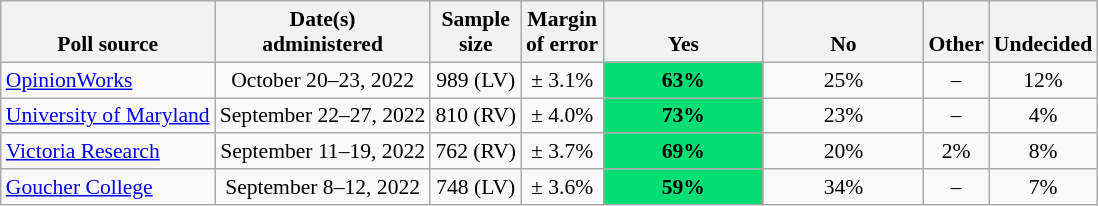<table class="wikitable" style="font-size:90%;text-align:center;">
<tr valign=bottom>
<th>Poll source</th>
<th>Date(s)<br>administered</th>
<th>Sample<br>size</th>
<th>Margin<br>of error</th>
<th style="width:100px;">Yes</th>
<th style="width:100px;">No</th>
<th>Other</th>
<th>Undecided</th>
</tr>
<tr>
<td style="text-align:left;"><a href='#'>OpinionWorks</a></td>
<td>October 20–23, 2022</td>
<td>989 (LV)</td>
<td>± 3.1%</td>
<td style="background: rgb(1,223,116);"><strong>63%</strong></td>
<td>25%</td>
<td>–</td>
<td>12%</td>
</tr>
<tr>
<td style="text-align:left;"><a href='#'>University of Maryland</a></td>
<td>September 22–27, 2022</td>
<td>810 (RV)</td>
<td>± 4.0%</td>
<td style="background: rgb(1,223,116);"><strong>73%</strong></td>
<td>23%</td>
<td>–</td>
<td>4%</td>
</tr>
<tr>
<td style="text-align:left;"><a href='#'>Victoria Research</a></td>
<td>September 11–19, 2022</td>
<td>762 (RV)</td>
<td>± 3.7%</td>
<td style="background: rgb(1,223,116);"><strong>69%</strong></td>
<td>20%</td>
<td>2%</td>
<td>8%</td>
</tr>
<tr>
<td style="text-align:left;"><a href='#'>Goucher College</a></td>
<td>September 8–12, 2022</td>
<td>748 (LV)</td>
<td>± 3.6%</td>
<td style="background: rgb(1,223,116);"><strong>59%</strong></td>
<td>34%</td>
<td>–</td>
<td>7%</td>
</tr>
</table>
